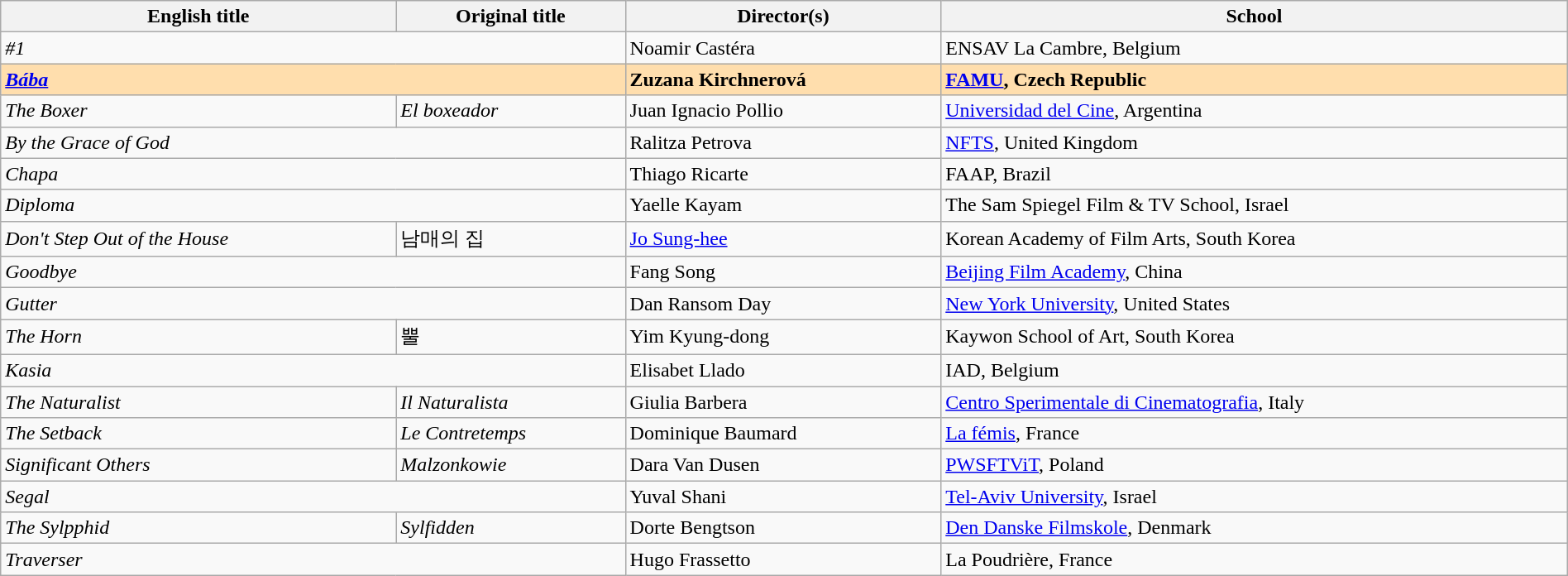<table class="wikitable" width="100%" cellpadding="5">
<tr>
<th scope="col">English title</th>
<th scope="col">Original title</th>
<th scope="col">Director(s)</th>
<th scope="col">School</th>
</tr>
<tr>
<td colspan="2"><em>#1</em></td>
<td data-sort-value="Castéra">Noamir Castéra</td>
<td>ENSAV La Cambre, Belgium</td>
</tr>
<tr style="background:#FFDEAD">
<td colspan="2"><em><a href='#'><strong>Bába</strong></a></em></td>
<td data-sort-value="Kirchnerová"><strong>Zuzana Kirchnerová</strong></td>
<td><strong><a href='#'>FAMU</a>, Czech Republic</strong></td>
</tr>
<tr>
<td data-sort-value="Boxer"><em>The Boxer</em></td>
<td data-sort-value="boxeador"><em>El boxeador</em></td>
<td data-sort-value="Pollio">Juan Ignacio Pollio</td>
<td><a href='#'>Universidad del Cine</a>, Argentina</td>
</tr>
<tr>
<td colspan="2"><em>By the Grace of God</em></td>
<td data-sort-value="Petrova">Ralitza Petrova</td>
<td><a href='#'>NFTS</a>, United Kingdom</td>
</tr>
<tr>
<td colspan="2"><em>Chapa</em></td>
<td data-sort-value="Ricarte">Thiago Ricarte</td>
<td>FAAP, Brazil</td>
</tr>
<tr>
<td colspan="2"><em>Diploma</em></td>
<td data-sort-value="Kayam">Yaelle Kayam</td>
<td>The Sam Spiegel Film & TV School, Israel</td>
</tr>
<tr>
<td><em>Don't Step Out of the House</em></td>
<td data-sort-value="Nammae">남매의 집</td>
<td data-sort-value="Sung-hee"><a href='#'>Jo Sung-hee</a></td>
<td>Korean Academy of Film Arts, South Korea</td>
</tr>
<tr>
<td colspan="2"><em>Goodbye</em></td>
<td data-sort-value="Song">Fang Song</td>
<td><a href='#'>Beijing Film Academy</a>, China</td>
</tr>
<tr>
<td colspan="2"><em>Gutter</em></td>
<td data-sort-value="Day">Dan Ransom Day</td>
<td><a href='#'>New York University</a>, United States</td>
</tr>
<tr>
<td data-sort-value="Horn"><em>The Horn</em></td>
<td data-sort-value="Bbul">뿔</td>
<td data-sort-value="Kyung-dong">Yim Kyung-dong</td>
<td>Kaywon School of Art, South Korea</td>
</tr>
<tr>
<td colspan="2"><em>Kasia</em></td>
<td data-sort-value="Llado">Elisabet Llado</td>
<td>IAD, Belgium</td>
</tr>
<tr>
<td data-sort-value="Naturalist"><em>The Naturalist</em></td>
<td data-sort-value="Naturalista"><em>Il Naturalista</em></td>
<td data-sort-value="Barbera">Giulia Barbera</td>
<td><a href='#'>Centro Sperimentale di Cinematografia</a>, Italy</td>
</tr>
<tr>
<td data-sort-value="Setback"><em>The Setback</em></td>
<td data-sort-value="Contretemps"><em>Le Contretemps</em></td>
<td data-sort-value="Baumard">Dominique Baumard</td>
<td><a href='#'>La fémis</a>, France</td>
</tr>
<tr>
<td><em>Significant Others</em></td>
<td><em>Malzonkowie</em></td>
<td data-sort-value="Van Dusen">Dara Van Dusen</td>
<td><a href='#'>PWSFTViT</a>, Poland</td>
</tr>
<tr>
<td colspan="2"><em>Segal</em></td>
<td data-sort-value="Shani">Yuval Shani</td>
<td><a href='#'>Tel-Aviv University</a>, Israel</td>
</tr>
<tr>
<td data-sort-value="Sylpphid"><em>The Sylpphid</em></td>
<td><em>Sylfidden</em></td>
<td data-sort-value="Bengtson">Dorte Bengtson</td>
<td><a href='#'>Den Danske Filmskole</a>, Denmark</td>
</tr>
<tr>
<td colspan="2"><em>Traverser</em></td>
<td data-sort-value="Frassetto">Hugo Frassetto</td>
<td>La Poudrière, France</td>
</tr>
</table>
